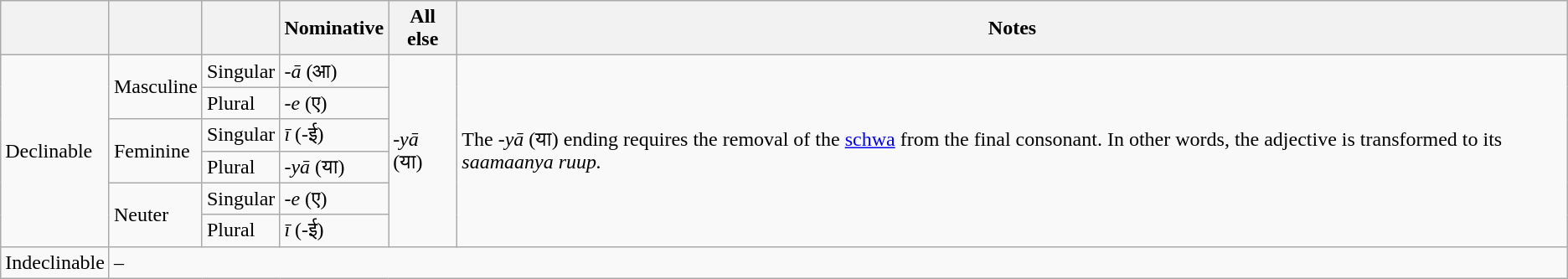<table class="wikitable">
<tr>
<th></th>
<th></th>
<th></th>
<th>Nominative</th>
<th>All else</th>
<th>Notes</th>
</tr>
<tr>
<td rowspan="6">Declinable</td>
<td rowspan="2">Masculine</td>
<td>Singular</td>
<td>-<em>ā</em> (आ)</td>
<td rowspan="6"><em>-yā</em> (या)</td>
<td rowspan="6">The <em>-yā</em> (या) ending requires the removal of the <a href='#'>schwa</a> from the final consonant. In other words, the adjective is transformed to its <em>saamaanya ruup.</em></td>
</tr>
<tr>
<td>Plural</td>
<td>-<em>e</em> (ए)</td>
</tr>
<tr>
<td rowspan="2">Feminine</td>
<td>Singular</td>
<td><em>ī</em> (-ई)</td>
</tr>
<tr>
<td>Plural</td>
<td><em>-yā</em> (या)</td>
</tr>
<tr>
<td rowspan="2">Neuter</td>
<td>Singular</td>
<td>-<em>e</em> (ए)</td>
</tr>
<tr>
<td>Plural</td>
<td><em>ī</em> (-ई)</td>
</tr>
<tr>
<td>Indeclinable</td>
<td colspan="5">–</td>
</tr>
</table>
